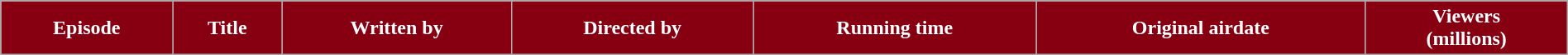<table class="wikitable plainrowheaders" style="width:100%;">
<tr style="color:#fff;">
<th style="background:#860012;">Episode</th>
<th style="background:#860012;">Title</th>
<th style="background:#860012;">Written by</th>
<th style="background:#860012;">Directed by</th>
<th style="background:#860012;">Running time</th>
<th style="background:#860012;">Original airdate</th>
<th style="background:#860012;">Viewers<br>(millions)<br>


</th>
</tr>
</table>
